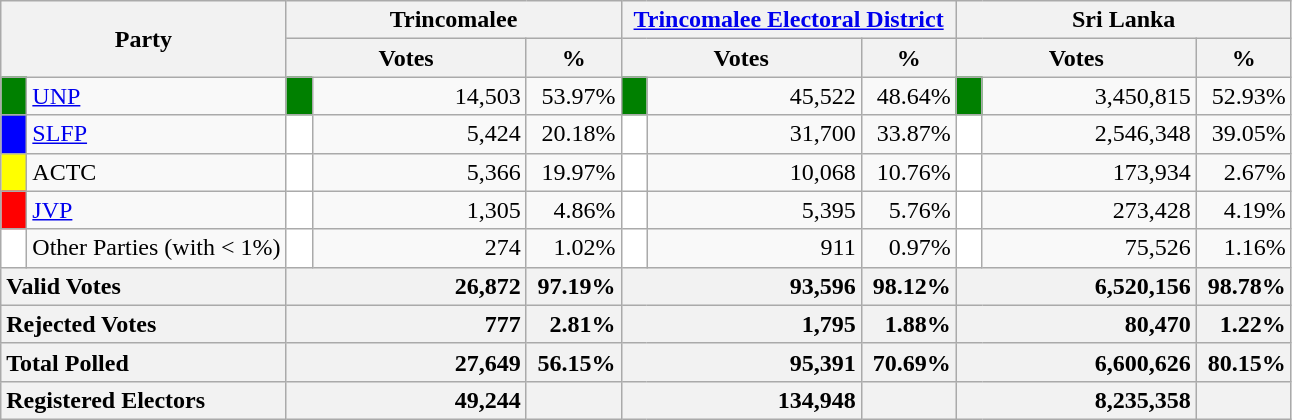<table class="wikitable">
<tr>
<th colspan="2" width="144px"rowspan="2">Party</th>
<th colspan="3" width="216px">Trincomalee</th>
<th colspan="3" width="216px"><a href='#'>Trincomalee Electoral District</a></th>
<th colspan="3" width="216px">Sri Lanka</th>
</tr>
<tr>
<th colspan="2" width="144px">Votes</th>
<th>%</th>
<th colspan="2" width="144px">Votes</th>
<th>%</th>
<th colspan="2" width="144px">Votes</th>
<th>%</th>
</tr>
<tr>
<td style="background-color:green;" width="10px"></td>
<td style="text-align:left;"><a href='#'>UNP</a></td>
<td style="background-color:green;" width="10px"></td>
<td style="text-align:right;">14,503</td>
<td style="text-align:right;">53.97%</td>
<td style="background-color:green;" width="10px"></td>
<td style="text-align:right;">45,522</td>
<td style="text-align:right;">48.64%</td>
<td style="background-color:green;" width="10px"></td>
<td style="text-align:right;">3,450,815</td>
<td style="text-align:right;">52.93%</td>
</tr>
<tr>
<td style="background-color:blue;" width="10px"></td>
<td style="text-align:left;"><a href='#'>SLFP</a></td>
<td style="background-color:white;" width="10px"></td>
<td style="text-align:right;">5,424</td>
<td style="text-align:right;">20.18%</td>
<td style="background-color:white;" width="10px"></td>
<td style="text-align:right;">31,700</td>
<td style="text-align:right;">33.87%</td>
<td style="background-color:white;" width="10px"></td>
<td style="text-align:right;">2,546,348</td>
<td style="text-align:right;">39.05%</td>
</tr>
<tr>
<td style="background-color:yellow;" width="10px"></td>
<td style="text-align:left;">ACTC</td>
<td style="background-color:white;" width="10px"></td>
<td style="text-align:right;">5,366</td>
<td style="text-align:right;">19.97%</td>
<td style="background-color:white;" width="10px"></td>
<td style="text-align:right;">10,068</td>
<td style="text-align:right;">10.76%</td>
<td style="background-color:white;" width="10px"></td>
<td style="text-align:right;">173,934</td>
<td style="text-align:right;">2.67%</td>
</tr>
<tr>
<td style="background-color:red;" width="10px"></td>
<td style="text-align:left;"><a href='#'>JVP</a></td>
<td style="background-color:white;" width="10px"></td>
<td style="text-align:right;">1,305</td>
<td style="text-align:right;">4.86%</td>
<td style="background-color:white;" width="10px"></td>
<td style="text-align:right;">5,395</td>
<td style="text-align:right;">5.76%</td>
<td style="background-color:white;" width="10px"></td>
<td style="text-align:right;">273,428</td>
<td style="text-align:right;">4.19%</td>
</tr>
<tr>
<td style="background-color:white;" width="10px"></td>
<td style="text-align:left;">Other Parties (with < 1%)</td>
<td style="background-color:white;" width="10px"></td>
<td style="text-align:right;">274</td>
<td style="text-align:right;">1.02%</td>
<td style="background-color:white;" width="10px"></td>
<td style="text-align:right;">911</td>
<td style="text-align:right;">0.97%</td>
<td style="background-color:white;" width="10px"></td>
<td style="text-align:right;">75,526</td>
<td style="text-align:right;">1.16%</td>
</tr>
<tr>
<th colspan="2" width="144px"style="text-align:left;">Valid Votes</th>
<th style="text-align:right;"colspan="2" width="144px">26,872</th>
<th style="text-align:right;">97.19%</th>
<th style="text-align:right;"colspan="2" width="144px">93,596</th>
<th style="text-align:right;">98.12%</th>
<th style="text-align:right;"colspan="2" width="144px">6,520,156</th>
<th style="text-align:right;">98.78%</th>
</tr>
<tr>
<th colspan="2" width="144px"style="text-align:left;">Rejected Votes</th>
<th style="text-align:right;"colspan="2" width="144px">777</th>
<th style="text-align:right;">2.81%</th>
<th style="text-align:right;"colspan="2" width="144px">1,795</th>
<th style="text-align:right;">1.88%</th>
<th style="text-align:right;"colspan="2" width="144px">80,470</th>
<th style="text-align:right;">1.22%</th>
</tr>
<tr>
<th colspan="2" width="144px"style="text-align:left;">Total Polled</th>
<th style="text-align:right;"colspan="2" width="144px">27,649</th>
<th style="text-align:right;">56.15%</th>
<th style="text-align:right;"colspan="2" width="144px">95,391</th>
<th style="text-align:right;">70.69%</th>
<th style="text-align:right;"colspan="2" width="144px">6,600,626</th>
<th style="text-align:right;">80.15%</th>
</tr>
<tr>
<th colspan="2" width="144px"style="text-align:left;">Registered Electors</th>
<th style="text-align:right;"colspan="2" width="144px">49,244</th>
<th></th>
<th style="text-align:right;"colspan="2" width="144px">134,948</th>
<th></th>
<th style="text-align:right;"colspan="2" width="144px">8,235,358</th>
<th></th>
</tr>
</table>
